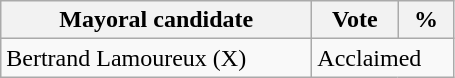<table class="wikitable">
<tr>
<th bgcolor="#DDDDFF" width="200px">Mayoral candidate</th>
<th bgcolor="#DDDDFF" width="50px">Vote</th>
<th bgcolor="#DDDDFF"  width="30px">%</th>
</tr>
<tr>
<td>Bertrand Lamoureux (X)</td>
<td colspan="2">Acclaimed</td>
</tr>
</table>
